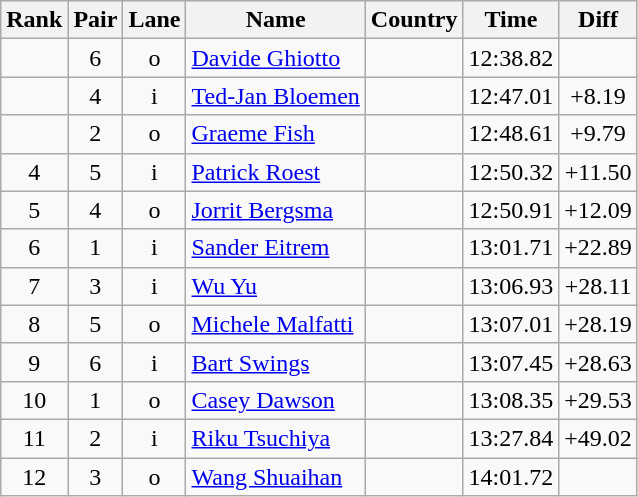<table class="wikitable sortable" style="text-align:center">
<tr>
<th>Rank</th>
<th>Pair</th>
<th>Lane</th>
<th>Name</th>
<th>Country</th>
<th>Time</th>
<th>Diff</th>
</tr>
<tr>
<td></td>
<td>6</td>
<td>o</td>
<td align=left><a href='#'>Davide Ghiotto</a></td>
<td align=left></td>
<td>12:38.82</td>
<td></td>
</tr>
<tr>
<td></td>
<td>4</td>
<td>i</td>
<td align=left><a href='#'>Ted-Jan Bloemen</a></td>
<td align=left></td>
<td>12:47.01</td>
<td>+8.19</td>
</tr>
<tr>
<td></td>
<td>2</td>
<td>o</td>
<td align=left><a href='#'>Graeme Fish</a></td>
<td align=left></td>
<td>12:48.61</td>
<td>+9.79</td>
</tr>
<tr>
<td>4</td>
<td>5</td>
<td>i</td>
<td align=left><a href='#'>Patrick Roest</a></td>
<td align=left></td>
<td>12:50.32</td>
<td>+11.50</td>
</tr>
<tr>
<td>5</td>
<td>4</td>
<td>o</td>
<td align=left><a href='#'>Jorrit Bergsma</a></td>
<td align=left></td>
<td>12:50.91</td>
<td>+12.09</td>
</tr>
<tr>
<td>6</td>
<td>1</td>
<td>i</td>
<td align=left><a href='#'>Sander Eitrem</a></td>
<td align=left></td>
<td>13:01.71</td>
<td>+22.89</td>
</tr>
<tr>
<td>7</td>
<td>3</td>
<td>i</td>
<td align=left><a href='#'>Wu Yu</a></td>
<td align=left></td>
<td>13:06.93</td>
<td>+28.11</td>
</tr>
<tr>
<td>8</td>
<td>5</td>
<td>o</td>
<td align=left><a href='#'>Michele Malfatti</a></td>
<td align=left></td>
<td>13:07.01</td>
<td>+28.19</td>
</tr>
<tr>
<td>9</td>
<td>6</td>
<td>i</td>
<td align=left><a href='#'>Bart Swings</a></td>
<td align=left></td>
<td>13:07.45</td>
<td>+28.63</td>
</tr>
<tr>
<td>10</td>
<td>1</td>
<td>o</td>
<td align=left><a href='#'>Casey Dawson</a></td>
<td align=left></td>
<td>13:08.35</td>
<td>+29.53</td>
</tr>
<tr>
<td>11</td>
<td>2</td>
<td>i</td>
<td align=left><a href='#'>Riku Tsuchiya</a></td>
<td align=left></td>
<td>13:27.84</td>
<td>+49.02</td>
</tr>
<tr>
<td>12</td>
<td>3</td>
<td>o</td>
<td align=left><a href='#'>Wang Shuaihan</a></td>
<td align=left></td>
<td>14:01.72</td>
<td></td>
</tr>
</table>
